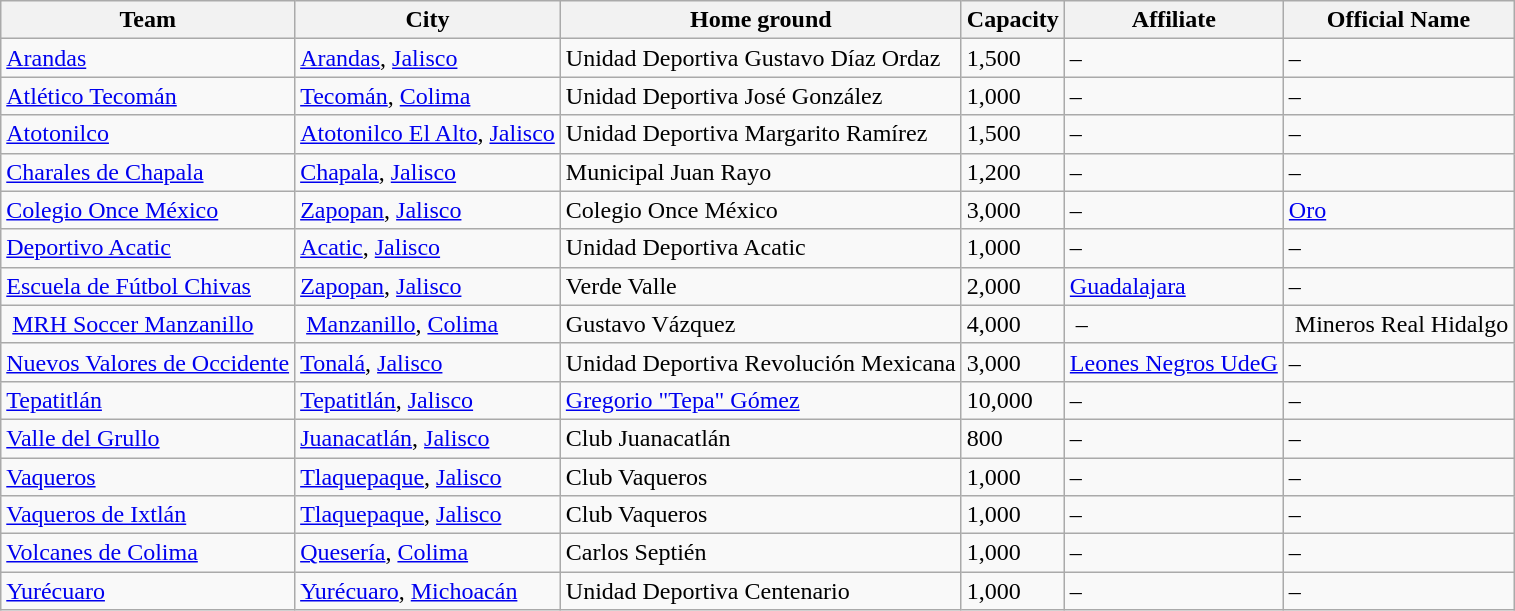<table class="wikitable sortable">
<tr>
<th>Team</th>
<th>City</th>
<th>Home ground</th>
<th>Capacity</th>
<th>Affiliate</th>
<th>Official Name</th>
</tr>
<tr>
<td><a href='#'>Arandas</a></td>
<td><a href='#'>Arandas</a>, <a href='#'>Jalisco</a></td>
<td>Unidad Deportiva Gustavo Díaz Ordaz</td>
<td>1,500</td>
<td>–</td>
<td>–</td>
</tr>
<tr>
<td><a href='#'>Atlético Tecomán</a></td>
<td><a href='#'>Tecomán</a>, <a href='#'>Colima</a></td>
<td>Unidad Deportiva José González</td>
<td>1,000</td>
<td>–</td>
<td>–</td>
</tr>
<tr>
<td><a href='#'>Atotonilco</a></td>
<td><a href='#'>Atotonilco El Alto</a>, <a href='#'>Jalisco</a></td>
<td>Unidad Deportiva Margarito Ramírez</td>
<td>1,500</td>
<td>–</td>
<td>–</td>
</tr>
<tr>
<td><a href='#'>Charales de Chapala</a></td>
<td><a href='#'>Chapala</a>, <a href='#'>Jalisco</a></td>
<td>Municipal Juan Rayo</td>
<td>1,200</td>
<td>–</td>
<td>–</td>
</tr>
<tr>
<td><a href='#'>Colegio Once México</a></td>
<td><a href='#'>Zapopan</a>, <a href='#'>Jalisco</a></td>
<td>Colegio Once México</td>
<td>3,000</td>
<td>–</td>
<td><a href='#'>Oro</a></td>
</tr>
<tr>
<td><a href='#'>Deportivo Acatic</a></td>
<td><a href='#'>Acatic</a>, <a href='#'>Jalisco</a></td>
<td>Unidad Deportiva Acatic</td>
<td>1,000</td>
<td>–</td>
<td>–</td>
</tr>
<tr>
<td><a href='#'>Escuela de Fútbol Chivas</a></td>
<td><a href='#'>Zapopan</a>, <a href='#'>Jalisco</a></td>
<td>Verde Valle</td>
<td>2,000</td>
<td><a href='#'>Guadalajara</a></td>
<td>–</td>
</tr>
<tr>
<td> <a href='#'>MRH Soccer Manzanillo</a> </td>
<td> <a href='#'>Manzanillo</a>, <a href='#'>Colima</a> </td>
<td>Gustavo Vázquez</td>
<td>4,000</td>
<td> – </td>
<td> Mineros Real Hidalgo</td>
</tr>
<tr>
<td><a href='#'>Nuevos Valores de Occidente</a></td>
<td><a href='#'>Tonalá</a>, <a href='#'>Jalisco</a></td>
<td>Unidad Deportiva Revolución Mexicana</td>
<td>3,000</td>
<td><a href='#'>Leones Negros UdeG</a></td>
<td>–</td>
</tr>
<tr>
<td><a href='#'>Tepatitlán</a></td>
<td><a href='#'>Tepatitlán</a>, <a href='#'>Jalisco</a></td>
<td><a href='#'>Gregorio "Tepa" Gómez</a></td>
<td>10,000</td>
<td>–</td>
<td>–</td>
</tr>
<tr>
<td><a href='#'>Valle del Grullo</a></td>
<td><a href='#'>Juanacatlán</a>, <a href='#'>Jalisco</a></td>
<td>Club Juanacatlán</td>
<td>800</td>
<td>–</td>
<td>–</td>
</tr>
<tr>
<td><a href='#'>Vaqueros</a></td>
<td><a href='#'>Tlaquepaque</a>, <a href='#'>Jalisco</a></td>
<td>Club Vaqueros</td>
<td>1,000</td>
<td>–</td>
<td>–</td>
</tr>
<tr>
<td><a href='#'>Vaqueros de Ixtlán</a></td>
<td><a href='#'>Tlaquepaque</a>, <a href='#'>Jalisco</a></td>
<td>Club Vaqueros</td>
<td>1,000</td>
<td>–</td>
<td>–</td>
</tr>
<tr>
<td><a href='#'>Volcanes de Colima</a></td>
<td><a href='#'>Quesería</a>, <a href='#'>Colima</a></td>
<td>Carlos Septién</td>
<td>1,000</td>
<td>–</td>
<td>–</td>
</tr>
<tr>
<td><a href='#'>Yurécuaro</a></td>
<td><a href='#'>Yurécuaro</a>, <a href='#'>Michoacán</a></td>
<td>Unidad Deportiva Centenario</td>
<td>1,000</td>
<td>–</td>
<td>–</td>
</tr>
</table>
